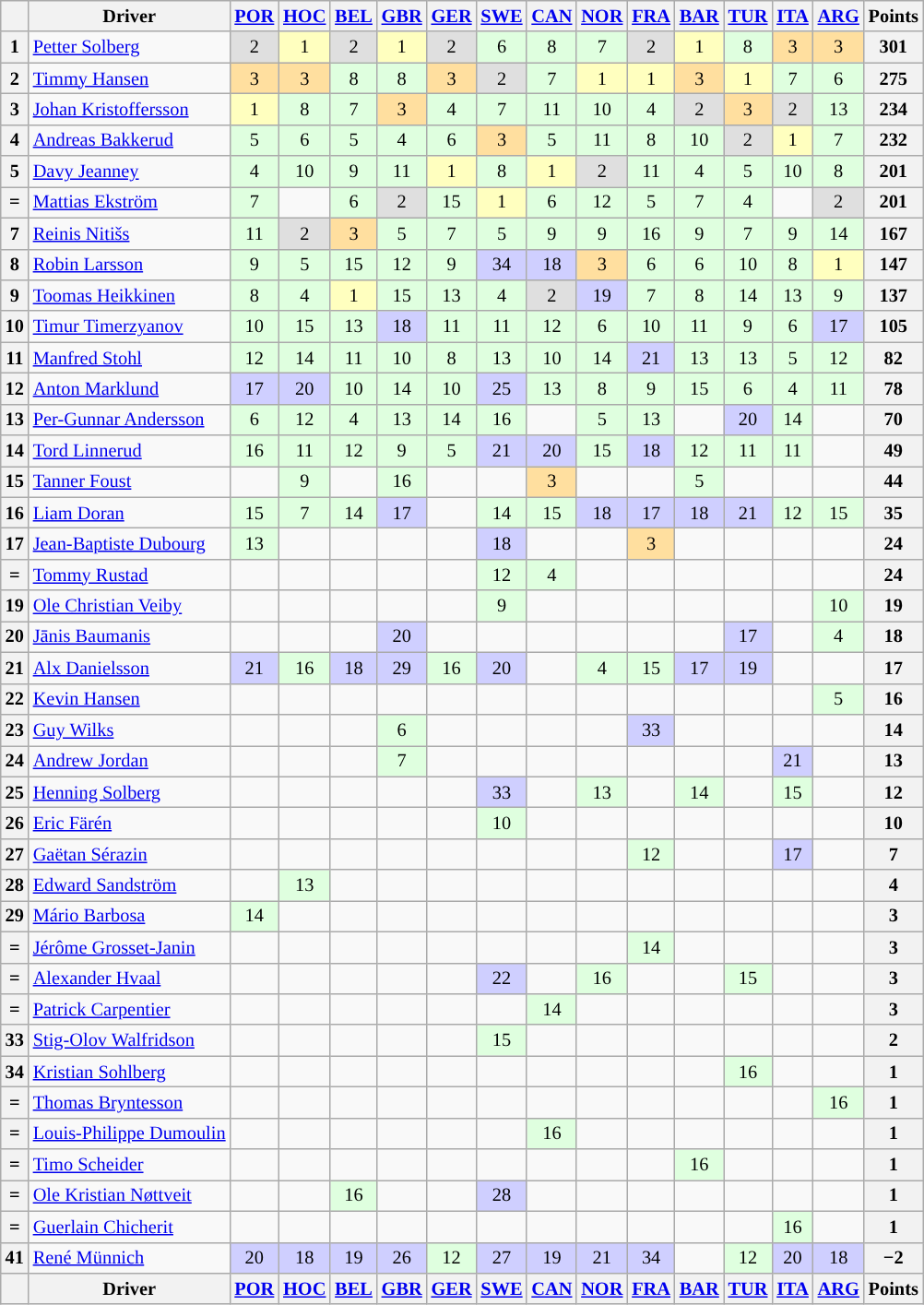<table class="wikitable" style="font-size: 85%; text-align: center;">
<tr valign="top">
<th valign="middle"></th>
<th valign="middle">Driver</th>
<th><a href='#'>POR</a> <br></th>
<th><a href='#'>HOC</a> <br></th>
<th><a href='#'>BEL</a> <br></th>
<th><a href='#'>GBR</a> <br></th>
<th><a href='#'>GER</a> <br></th>
<th><a href='#'>SWE</a> <br></th>
<th><a href='#'>CAN</a> <br></th>
<th><a href='#'>NOR</a> <br></th>
<th><a href='#'>FRA</a> <br></th>
<th><a href='#'>BAR</a> <br></th>
<th><a href='#'>TUR</a> <br></th>
<th><a href='#'>ITA</a> <br></th>
<th><a href='#'>ARG</a> <br></th>
<th valign="middle">Points</th>
</tr>
<tr>
<th>1</th>
<td align=left> <a href='#'>Petter Solberg</a></td>
<td style="background:#dfdfdf;">2</td>
<td style="background:#ffffbf;">1</td>
<td style="background:#dfdfdf;">2</td>
<td style="background:#ffffbf;">1</td>
<td style="background:#dfdfdf;">2</td>
<td style="background:#dfffdf;">6</td>
<td style="background:#dfffdf;">8</td>
<td style="background:#dfffdf;">7</td>
<td style="background:#dfdfdf;">2</td>
<td style="background:#ffffbf;">1</td>
<td style="background:#DFFFDF;">8</td>
<td style="background:#ffdf9f;">3</td>
<td style="background:#ffdf9f;">3</td>
<th>301</th>
</tr>
<tr>
<th>2</th>
<td align=left> <a href='#'>Timmy Hansen</a></td>
<td style="background:#ffdf9f;">3</td>
<td style="background:#ffdf9f;">3</td>
<td style="background:#dfffdf;">8</td>
<td style="background:#dfffdf;">8</td>
<td style="background:#ffdf9f;">3</td>
<td style="background:#dfdfdf;">2</td>
<td style="background:#dfffdf;">7</td>
<td style="background:#ffffbf;">1</td>
<td style="background:#ffffbf;">1</td>
<td style="background:#ffdf9f;">3</td>
<td style="background:#ffffbf;">1</td>
<td style="background:#dfffdf;">7</td>
<td style="background:#dfffdf;">6</td>
<th>275</th>
</tr>
<tr>
<th>3</th>
<td align=left> <a href='#'>Johan Kristoffersson</a></td>
<td style="background:#ffffbf;">1</td>
<td style="background:#dfffdf;">8</td>
<td style="background:#dfffdf;">7</td>
<td style="background:#ffdf9f;">3</td>
<td style="background:#dfffdf;">4</td>
<td style="background:#dfffdf;">7</td>
<td style="background:#dfffdf;">11</td>
<td style="background:#dfffdf;">10</td>
<td style="background:#dfffdf;">4</td>
<td style="background:#dfdfdf;">2</td>
<td style="background:#ffdf9f;">3</td>
<td style="background:#dfdfdf;">2</td>
<td style="background:#dfffdf;">13</td>
<th>234</th>
</tr>
<tr>
<th>4</th>
<td align=left> <a href='#'>Andreas Bakkerud</a></td>
<td style="background:#dfffdf;">5</td>
<td style="background:#dfffdf;">6</td>
<td style="background:#dfffdf;">5</td>
<td style="background:#dfffdf;">4</td>
<td style="background:#dfffdf;">6</td>
<td style="background:#ffdf9f;">3</td>
<td style="background:#dfffdf;">5</td>
<td style="background:#dfffdf;">11</td>
<td style="background:#dfffdf;">8</td>
<td style="background:#dfffdf;">10</td>
<td style="background:#dfdfdf;">2</td>
<td style="background:#ffffbf;">1</td>
<td style="background:#dfffdf;">7</td>
<th>232</th>
</tr>
<tr>
<th>5</th>
<td align=left> <a href='#'>Davy Jeanney</a></td>
<td style="background:#dfffdf;">4</td>
<td style="background:#dfffdf;">10</td>
<td style="background:#dfffdf;">9</td>
<td style="background:#dfffdf;">11</td>
<td style="background:#ffffbf;">1</td>
<td style="background:#dfffdf;">8</td>
<td style="background:#ffffbf;">1</td>
<td style="background:#dfdfdf;">2</td>
<td style="background:#dfffdf;">11</td>
<td style="background:#dfffdf;">4</td>
<td style="background:#dfffdf;">5</td>
<td style="background:#dfffdf;">10</td>
<td style="background:#dfffdf;">8</td>
<th>201</th>
</tr>
<tr>
<th>=</th>
<td align=left> <a href='#'>Mattias Ekström</a></td>
<td style="background:#dfffdf;">7</td>
<td></td>
<td style="background:#dfffdf;">6</td>
<td style="background:#dfdfdf;">2</td>
<td style="background:#dfffdf;">15</td>
<td style="background:#ffffbf;">1</td>
<td style="background:#dfffdf;">6</td>
<td style="background:#dfffdf;">12</td>
<td style="background:#dfffdf;">5</td>
<td style="background:#dfffdf;">7</td>
<td style="background:#dfffdf;">4</td>
<td></td>
<td style='background:#dfdfdf;"'>2</td>
<th>201</th>
</tr>
<tr>
<th>7</th>
<td align=left> <a href='#'>Reinis Nitišs</a></td>
<td style="background:#dfffdf;">11</td>
<td style="background:#dfdfdf;">2</td>
<td style="background:#ffdf9f;">3</td>
<td style="background:#dfffdf;">5</td>
<td style="background:#dfffdf;">7</td>
<td style="background:#dfffdf;">5</td>
<td style="background:#dfffdf;">9</td>
<td style="background:#dfffdf;">9</td>
<td style="background:#dfffdf;">16</td>
<td style="background:#dfffdf;">9</td>
<td style="background:#dfffdf;">7</td>
<td style="background:#dfffdf;">9</td>
<td style="background:#dfffdf;">14</td>
<th>167</th>
</tr>
<tr>
<th>8</th>
<td align=left> <a href='#'>Robin Larsson</a></td>
<td style="background:#dfffdf;">9</td>
<td style="background:#dfffdf;">5</td>
<td style="background:#dfffdf;">15</td>
<td style="background:#dfffdf;">12</td>
<td style="background:#dfffdf;">9</td>
<td style="background:#cfcfff;">34</td>
<td style="background:#cfcfff;">18</td>
<td style="background:#ffdf9f;">3</td>
<td style="background:#dfffdf;">6</td>
<td style="background:#dfffdf;">6</td>
<td style="background:#dfffdf;">10</td>
<td style="background:#dfffdf;">8</td>
<td style="background:#ffffbf;">1</td>
<th>147</th>
</tr>
<tr>
<th>9</th>
<td align=left> <a href='#'>Toomas Heikkinen</a></td>
<td style="background:#dfffdf;">8</td>
<td style="background:#dfffdf;">4</td>
<td style="background:#ffffbf;">1</td>
<td style="background:#dfffdf;">15</td>
<td style="background:#dfffdf;">13</td>
<td style="background:#dfffdf;">4</td>
<td style="background:#dfdfdf;">2</td>
<td style="background:#cfcfff;">19</td>
<td style="background:#dfffdf;">7</td>
<td style="background:#dfffdf;">8</td>
<td style="background:#dfffdf;">14</td>
<td style="background:#dfffdf;">13</td>
<td style="background:#dfffdf;">9</td>
<th>137</th>
</tr>
<tr>
<th>10</th>
<td align=left> <a href='#'>Timur Timerzyanov</a></td>
<td style="background:#dfffdf;">10</td>
<td style="background:#dfffdf;">15</td>
<td style="background:#dfffdf;">13</td>
<td style="background:#cfcfff;">18</td>
<td style="background:#dfffdf;">11</td>
<td style="background:#dfffdf;">11</td>
<td style="background:#dfffdf;">12</td>
<td style="background:#dfffdf;">6</td>
<td style="background:#dfffdf;">10</td>
<td style="background:#dfffdf;">11</td>
<td style="background:#dfffdf;">9</td>
<td style="background:#dfffdf;">6</td>
<td style="background:#cfcfff;">17</td>
<th>105</th>
</tr>
<tr>
<th>11</th>
<td align=left> <a href='#'>Manfred Stohl</a></td>
<td style="background:#dfffdf;">12</td>
<td style="background:#dfffdf;">14</td>
<td style="background:#dfffdf;">11</td>
<td style="background:#dfffdf;">10</td>
<td style="background:#dfffdf;">8</td>
<td style="background:#dfffdf;">13</td>
<td style="background:#dfffdf;">10</td>
<td style="background:#dfffdf;">14</td>
<td style="background:#cfcfff;">21</td>
<td style="background:#dfffdf;">13</td>
<td style="background:#dfffdf;">13</td>
<td style="background:#dfffdf;">5</td>
<td style="background:#dfffdf;">12</td>
<th>82</th>
</tr>
<tr>
<th>12</th>
<td align=left> <a href='#'>Anton Marklund</a></td>
<td style="background:#cfcfff;">17</td>
<td style="background:#cfcfff;">20</td>
<td style="background:#dfffdf;">10</td>
<td style="background:#dfffdf;">14</td>
<td style="background:#dfffdf;">10</td>
<td style="background:#cfcfff;">25</td>
<td style="background:#dfffdf;">13</td>
<td style="background:#dfffdf;">8</td>
<td style="background:#dfffdf;">9</td>
<td style="background:#dfffdf;">15</td>
<td style="background:#dfffdf;">6</td>
<td style="background:#dfffdf;">4</td>
<td style="background:#dfffdf;">11</td>
<th>78</th>
</tr>
<tr>
<th>13</th>
<td align=left> <a href='#'>Per-Gunnar Andersson</a></td>
<td style="background:#dfffdf;">6</td>
<td style="background:#dfffdf;">12</td>
<td style="background:#dfffdf;">4</td>
<td style="background:#dfffdf;">13</td>
<td style="background:#dfffdf;">14</td>
<td style="background:#dfffdf;">16</td>
<td></td>
<td style="background:#dfffdf;">5</td>
<td style="background:#dfffdf;">13</td>
<td></td>
<td style="background:#cfcfff;">20</td>
<td style="background:#dfffdf;">14</td>
<td></td>
<th>70</th>
</tr>
<tr>
<th>14</th>
<td align=left> <a href='#'>Tord Linnerud</a></td>
<td style="background:#dfffdf;">16</td>
<td style="background:#dfffdf;">11</td>
<td style="background:#dfffdf;">12</td>
<td style="background:#dfffdf;">9</td>
<td style="background:#dfffdf;">5</td>
<td style="background:#cfcfff;">21</td>
<td style="background:#cfcfff;">20</td>
<td style="background:#dfffdf;">15</td>
<td style="background:#cfcfff;">18</td>
<td style="background:#dfffdf;">12</td>
<td style="background:#dfffdf;">11</td>
<td style="background:#dfffdf;">11</td>
<td></td>
<th>49</th>
</tr>
<tr>
<th>15</th>
<td align=left> <a href='#'>Tanner Foust</a></td>
<td></td>
<td style="background:#dfffdf;">9</td>
<td></td>
<td style="background:#dfffdf;">16</td>
<td></td>
<td></td>
<td style="background:#ffdf9f;">3</td>
<td></td>
<td></td>
<td style="background:#dfffdf;">5</td>
<td></td>
<td></td>
<td></td>
<th>44</th>
</tr>
<tr>
<th>16</th>
<td align=left> <a href='#'>Liam Doran</a></td>
<td style="background:#dfffdf;">15</td>
<td style="background:#dfffdf;">7</td>
<td style="background:#dfffdf;">14</td>
<td style="background:#cfcfff;">17</td>
<td></td>
<td style="background:#dfffdf;">14</td>
<td style="background:#dfffdf;">15</td>
<td style="background:#cfcfff;">18</td>
<td style="background:#cfcfff;">17</td>
<td style="background:#cfcfff;">18</td>
<td style="background:#cfcfff;">21</td>
<td style="background:#dfffdf;">12</td>
<td style="background:#dfffdf;">15</td>
<th>35</th>
</tr>
<tr>
<th>17</th>
<td align=left> <a href='#'>Jean-Baptiste Dubourg</a></td>
<td style="background:#dfffdf;">13</td>
<td></td>
<td></td>
<td></td>
<td></td>
<td style="background:#cfcfff;">18</td>
<td></td>
<td></td>
<td style="background:#ffdf9f;">3</td>
<td></td>
<td></td>
<td></td>
<td></td>
<th>24</th>
</tr>
<tr>
<th>=</th>
<td align=left> <a href='#'>Tommy Rustad</a></td>
<td></td>
<td></td>
<td></td>
<td></td>
<td></td>
<td style="background:#dfffdf;">12</td>
<td style="background:#dfffdf;">4</td>
<td></td>
<td></td>
<td></td>
<td></td>
<td></td>
<td></td>
<th>24</th>
</tr>
<tr>
<th>19</th>
<td align=left> <a href='#'>Ole Christian Veiby</a></td>
<td></td>
<td></td>
<td></td>
<td></td>
<td></td>
<td style="background:#dfffdf;">9</td>
<td></td>
<td></td>
<td></td>
<td></td>
<td></td>
<td></td>
<td style="background:#dfffdf;">10</td>
<th>19</th>
</tr>
<tr>
<th>20</th>
<td align=left> <a href='#'>Jānis Baumanis</a></td>
<td></td>
<td></td>
<td></td>
<td style="background:#cfcfff;">20</td>
<td></td>
<td></td>
<td></td>
<td></td>
<td></td>
<td></td>
<td style="background:#cfcfff;">17</td>
<td></td>
<td style="background:#dfffdf;">4</td>
<th>18</th>
</tr>
<tr>
<th>21</th>
<td align=left> <a href='#'>Alx Danielsson</a></td>
<td style="background:#cfcfff;">21</td>
<td style="background:#dfffdf;">16</td>
<td style="background:#cfcfff;">18</td>
<td style="background:#cfcfff;">29</td>
<td style="background:#dfffdf;">16</td>
<td style="background:#cfcfff;">20</td>
<td></td>
<td style="background:#dfffdf;">4</td>
<td style="background:#dfffdf;">15</td>
<td style="background:#cfcfff;">17</td>
<td style="background:#cfcfff;">19</td>
<td></td>
<td></td>
<th>17</th>
</tr>
<tr>
<th>22</th>
<td align=left> <a href='#'>Kevin Hansen</a></td>
<td></td>
<td></td>
<td></td>
<td></td>
<td></td>
<td></td>
<td></td>
<td></td>
<td></td>
<td></td>
<td></td>
<td></td>
<td style="background:#dfffdf;">5</td>
<th>16</th>
</tr>
<tr>
<th>23</th>
<td align=left> <a href='#'>Guy Wilks</a></td>
<td></td>
<td></td>
<td></td>
<td style="background:#dfffdf;">6</td>
<td></td>
<td></td>
<td></td>
<td></td>
<td style="background:#cfcfff;">33</td>
<td></td>
<td></td>
<td></td>
<td></td>
<th>14</th>
</tr>
<tr>
<th>24</th>
<td align=left> <a href='#'>Andrew Jordan</a></td>
<td></td>
<td></td>
<td></td>
<td style="background:#dfffdf;">7</td>
<td></td>
<td></td>
<td></td>
<td></td>
<td></td>
<td></td>
<td></td>
<td style="background:#cfcfff;">21</td>
<td></td>
<th>13</th>
</tr>
<tr>
<th>25</th>
<td align=left> <a href='#'>Henning Solberg</a></td>
<td></td>
<td></td>
<td></td>
<td></td>
<td></td>
<td style="background:#cfcfff;">33</td>
<td></td>
<td style="background:#dfffdf;">13</td>
<td></td>
<td style="background:#dfffdf;">14</td>
<td></td>
<td style="background:#dfffdf;">15</td>
<td></td>
<th>12</th>
</tr>
<tr>
<th>26</th>
<td align=left> <a href='#'>Eric Färén</a></td>
<td></td>
<td></td>
<td></td>
<td></td>
<td></td>
<td style="background:#dfffdf;">10</td>
<td></td>
<td></td>
<td></td>
<td></td>
<td></td>
<td></td>
<td></td>
<th>10</th>
</tr>
<tr>
<th>27</th>
<td align=left> <a href='#'>Gaëtan Sérazin</a></td>
<td></td>
<td></td>
<td></td>
<td></td>
<td></td>
<td></td>
<td></td>
<td></td>
<td style="background:#dfffdf;">12</td>
<td></td>
<td></td>
<td style="background:#cfcfff;">17</td>
<td></td>
<th>7</th>
</tr>
<tr>
<th>28</th>
<td align=left> <a href='#'>Edward Sandström</a></td>
<td></td>
<td style="background:#dfffdf;">13</td>
<td></td>
<td></td>
<td></td>
<td></td>
<td></td>
<td></td>
<td></td>
<td></td>
<td></td>
<td></td>
<td></td>
<th>4</th>
</tr>
<tr>
<th>29</th>
<td align=left> <a href='#'>Mário Barbosa</a></td>
<td style="background:#dfffdf;">14</td>
<td></td>
<td></td>
<td></td>
<td></td>
<td></td>
<td></td>
<td></td>
<td></td>
<td></td>
<td></td>
<td></td>
<td></td>
<th>3</th>
</tr>
<tr>
<th>=</th>
<td align=left> <a href='#'>Jérôme Grosset-Janin</a></td>
<td></td>
<td></td>
<td></td>
<td></td>
<td></td>
<td></td>
<td></td>
<td></td>
<td style="background:#dfffdf;">14</td>
<td></td>
<td></td>
<td></td>
<td></td>
<th>3</th>
</tr>
<tr>
<th>=</th>
<td align=left> <a href='#'>Alexander Hvaal</a></td>
<td></td>
<td></td>
<td></td>
<td></td>
<td></td>
<td style="background:#cfcfff;">22</td>
<td></td>
<td style="background:#dfffdf;">16</td>
<td></td>
<td></td>
<td style="background:#dfffdf;">15</td>
<td></td>
<td></td>
<th>3</th>
</tr>
<tr>
<th>=</th>
<td align=left> <a href='#'>Patrick Carpentier</a></td>
<td></td>
<td></td>
<td></td>
<td></td>
<td></td>
<td></td>
<td style="background:#dfffdf;">14</td>
<td></td>
<td></td>
<td></td>
<td></td>
<td></td>
<td></td>
<th>3</th>
</tr>
<tr>
<th>33</th>
<td align=left> <a href='#'>Stig-Olov Walfridson</a></td>
<td></td>
<td></td>
<td></td>
<td></td>
<td></td>
<td style="background:#dfffdf;">15</td>
<td></td>
<td></td>
<td></td>
<td></td>
<td></td>
<td></td>
<td></td>
<th>2</th>
</tr>
<tr>
<th>34</th>
<td align=left> <a href='#'>Kristian Sohlberg</a></td>
<td></td>
<td></td>
<td></td>
<td></td>
<td></td>
<td></td>
<td></td>
<td></td>
<td></td>
<td></td>
<td style="background:#dfffdf;">16</td>
<td></td>
<td></td>
<th>1</th>
</tr>
<tr>
<th>=</th>
<td align=left> <a href='#'>Thomas Bryntesson</a></td>
<td></td>
<td></td>
<td></td>
<td></td>
<td></td>
<td></td>
<td></td>
<td></td>
<td></td>
<td></td>
<td></td>
<td></td>
<td style="background:#dfffdf;">16</td>
<th>1</th>
</tr>
<tr>
<th>=</th>
<td align=left> <a href='#'>Louis-Philippe Dumoulin</a></td>
<td></td>
<td></td>
<td></td>
<td></td>
<td></td>
<td></td>
<td style="background:#dfffdf;">16</td>
<td></td>
<td></td>
<td></td>
<td></td>
<td></td>
<td></td>
<th>1</th>
</tr>
<tr>
<th>=</th>
<td align=left> <a href='#'>Timo Scheider</a></td>
<td></td>
<td></td>
<td></td>
<td></td>
<td></td>
<td></td>
<td></td>
<td></td>
<td></td>
<td style="background:#dfffdf;">16</td>
<td></td>
<td></td>
<td></td>
<th>1</th>
</tr>
<tr>
<th>=</th>
<td align=left> <a href='#'>Ole Kristian Nøttveit</a></td>
<td></td>
<td></td>
<td style="background:#dfffdf;">16</td>
<td></td>
<td></td>
<td style="background:#cfcfff;">28</td>
<td></td>
<td></td>
<td></td>
<td></td>
<td></td>
<td></td>
<td></td>
<th>1</th>
</tr>
<tr>
<th>=</th>
<td align=left> <a href='#'>Guerlain Chicherit</a></td>
<td></td>
<td></td>
<td></td>
<td></td>
<td></td>
<td></td>
<td></td>
<td></td>
<td></td>
<td></td>
<td></td>
<td style="background:#dfffdf;">16</td>
<td></td>
<th>1</th>
</tr>
<tr>
<th>41</th>
<td align=left> <a href='#'>René Münnich</a></td>
<td style="background:#CFCFFF;">20</td>
<td style="background:#CFCFFF;">18</td>
<td style="background:#CFCFFF;">19</td>
<td style="background:#CFCFFF;">26</td>
<td style="background:#DFFFDF;">12</td>
<td style="background:#CFCFFF;">27</td>
<td style="background:#CFCFFF;">19</td>
<td style="background:#CFCFFF;">21</td>
<td style="background:#CFCFFF;">34</td>
<td></td>
<td style="background:#DFFFDF;">12</td>
<td style="background:#CFCFFF;">20</td>
<td style="background:#CFCFFF;">18</td>
<th>−2</th>
</tr>
<tr valign="top">
<th valign="middle"></th>
<th valign="middle">Driver</th>
<th><a href='#'>POR</a> <br></th>
<th><a href='#'>HOC</a> <br></th>
<th><a href='#'>BEL</a> <br></th>
<th><a href='#'>GBR</a> <br></th>
<th><a href='#'>GER</a> <br></th>
<th><a href='#'>SWE</a> <br></th>
<th><a href='#'>CAN</a> <br></th>
<th><a href='#'>NOR</a> <br></th>
<th><a href='#'>FRA</a> <br></th>
<th><a href='#'>BAR</a> <br></th>
<th><a href='#'>TUR</a> <br></th>
<th><a href='#'>ITA</a> <br></th>
<th><a href='#'>ARG</a> <br></th>
<th valign="middle">Points</th>
</tr>
</table>
